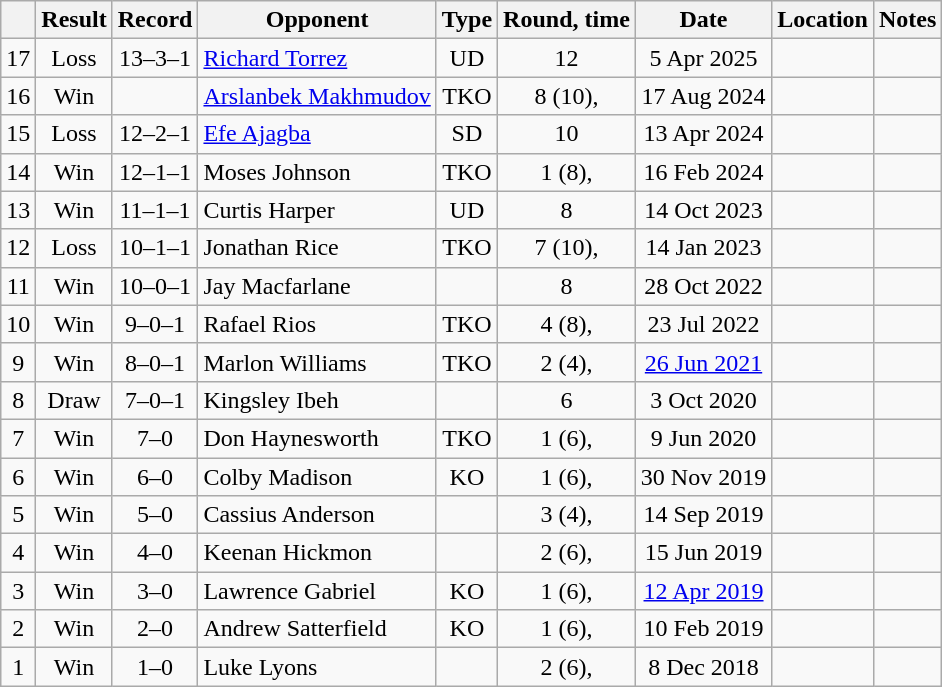<table class="wikitable" style="text-align:center;">
<tr>
<th></th>
<th>Result</th>
<th>Record</th>
<th>Opponent</th>
<th>Type</th>
<th>Round, time</th>
<th>Date</th>
<th>Location</th>
<th>Notes</th>
</tr>
<tr>
<td>17</td>
<td>Loss</td>
<td>13–3–1</td>
<td style="text-align:left;"><a href='#'>Richard Torrez</a></td>
<td>UD</td>
<td>12</td>
<td>5 Apr 2025</td>
<td style="text-align:left;"></td>
<td style="text-align:left;"></td>
</tr>
<tr>
<td>16</td>
<td>Win</td>
<td></td>
<td align=left><a href='#'>Arslanbek Makhmudov</a></td>
<td>TKO</td>
<td>8 (10), </td>
<td>17 Aug 2024</td>
<td align=left></td>
<td></td>
</tr>
<tr>
<td>15</td>
<td>Loss</td>
<td>12–2–1</td>
<td align=left><a href='#'>Efe Ajagba</a></td>
<td>SD</td>
<td>10</td>
<td>13 Apr 2024</td>
<td align=left></td>
<td align=left></td>
</tr>
<tr>
<td>14</td>
<td>Win</td>
<td>12–1–1</td>
<td align=left>Moses Johnson</td>
<td>TKO</td>
<td>1 (8), </td>
<td>16 Feb 2024</td>
<td align=left></td>
<td></td>
</tr>
<tr>
<td>13</td>
<td>Win</td>
<td>11–1–1</td>
<td align=left>Curtis Harper</td>
<td>UD</td>
<td>8</td>
<td>14 Oct 2023</td>
<td align=left></td>
<td></td>
</tr>
<tr>
<td>12</td>
<td>Loss</td>
<td>10–1–1</td>
<td align=left>Jonathan Rice</td>
<td>TKO</td>
<td>7 (10), </td>
<td>14 Jan 2023</td>
<td align=left></td>
<td></td>
</tr>
<tr>
<td>11</td>
<td>Win</td>
<td>10–0–1</td>
<td align=left>Jay Macfarlane</td>
<td></td>
<td>8</td>
<td>28 Oct 2022</td>
<td align=left></td>
<td></td>
</tr>
<tr>
<td>10</td>
<td>Win</td>
<td>9–0–1</td>
<td align=left>Rafael Rios</td>
<td>TKO</td>
<td>4 (8), </td>
<td>23 Jul 2022</td>
<td align=left></td>
<td></td>
</tr>
<tr>
<td>9</td>
<td>Win</td>
<td>8–0–1</td>
<td align=left>Marlon Williams</td>
<td>TKO</td>
<td>2 (4), </td>
<td><a href='#'>26 Jun 2021</a></td>
<td style="text-align:left;"></td>
<td></td>
</tr>
<tr>
<td>8</td>
<td>Draw</td>
<td>7–0–1</td>
<td align=left>Kingsley Ibeh</td>
<td></td>
<td>6</td>
<td>3 Oct 2020</td>
<td style="text-align:left;"></td>
<td></td>
</tr>
<tr>
<td>7</td>
<td>Win</td>
<td>7–0</td>
<td style="text-align:left;">Don Haynesworth</td>
<td>TKO</td>
<td>1 (6), </td>
<td>9 Jun 2020</td>
<td style="text-align:left;"></td>
<td></td>
</tr>
<tr>
<td>6</td>
<td>Win</td>
<td>6–0</td>
<td style="text-align:left;">Colby Madison</td>
<td>KO</td>
<td>1 (6), </td>
<td>30 Nov 2019</td>
<td style="text-align:left;"></td>
<td></td>
</tr>
<tr>
<td>5</td>
<td>Win</td>
<td>5–0</td>
<td style="text-align:left;">Cassius Anderson</td>
<td></td>
<td>3 (4), </td>
<td>14 Sep 2019</td>
<td style="text-align:left;"></td>
<td></td>
</tr>
<tr>
<td>4</td>
<td>Win</td>
<td>4–0</td>
<td style="text-align:left;">Keenan Hickmon</td>
<td></td>
<td>2 (6), </td>
<td>15 Jun 2019</td>
<td style="text-align:left;"></td>
<td></td>
</tr>
<tr>
<td>3</td>
<td>Win</td>
<td>3–0</td>
<td style="text-align:left;">Lawrence Gabriel</td>
<td>KO</td>
<td>1 (6), </td>
<td><a href='#'>12 Apr 2019</a></td>
<td style="text-align:left;"></td>
<td></td>
</tr>
<tr>
<td>2</td>
<td>Win</td>
<td>2–0</td>
<td style="text-align:left;">Andrew Satterfield</td>
<td>KO</td>
<td>1 (6), </td>
<td>10 Feb 2019</td>
<td style="text-align:left;"></td>
<td></td>
</tr>
<tr>
<td>1</td>
<td>Win</td>
<td>1–0</td>
<td style="text-align:left;">Luke Lyons</td>
<td></td>
<td>2 (6), </td>
<td>8 Dec 2018</td>
<td style="text-align:left;"></td>
<td></td>
</tr>
</table>
